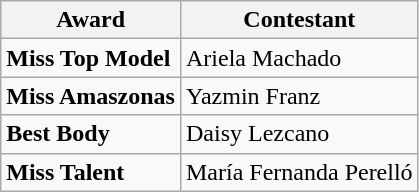<table class="wikitable">
<tr>
<th>Award</th>
<th>Contestant</th>
</tr>
<tr>
<td><strong>Miss Top Model</strong></td>
<td>Ariela Machado</td>
</tr>
<tr>
<td><strong>Miss Amaszonas</strong></td>
<td>Yazmin Franz</td>
</tr>
<tr>
<td><strong>Best Body</strong></td>
<td>Daisy Lezcano</td>
</tr>
<tr>
<td><strong>Miss Talent</strong></td>
<td>María Fernanda Perelló</td>
</tr>
</table>
